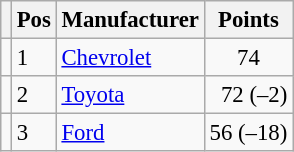<table class="wikitable" style="font-size: 95%;">
<tr>
<th></th>
<th>Pos</th>
<th>Manufacturer</th>
<th>Points</th>
</tr>
<tr>
<td align="left"></td>
<td>1</td>
<td><a href='#'>Chevrolet</a></td>
<td style="text-align:center;">74</td>
</tr>
<tr>
<td align="left"></td>
<td>2</td>
<td><a href='#'>Toyota</a></td>
<td style="text-align:right;">72 (–2)</td>
</tr>
<tr>
<td align="left"></td>
<td>3</td>
<td><a href='#'>Ford</a></td>
<td style="text-align:right;">56 (–18)</td>
</tr>
</table>
